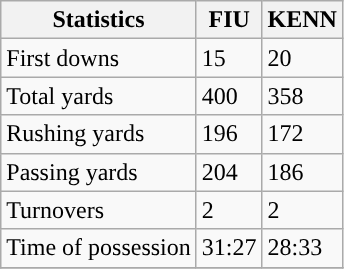<table class="wikitable" style="float: left;">
<tr>
<th>Statistics</th>
<th>FIU</th>
<th>KENN</th>
</tr>
<tr>
<td>First downs</td>
<td>15</td>
<td>20</td>
</tr>
<tr>
<td>Total yards</td>
<td>400</td>
<td>358</td>
</tr>
<tr>
<td>Rushing yards</td>
<td>196</td>
<td>172</td>
</tr>
<tr>
<td>Passing yards</td>
<td>204</td>
<td>186</td>
</tr>
<tr>
<td>Turnovers</td>
<td>2</td>
<td>2</td>
</tr>
<tr>
<td>Time of possession</td>
<td>31:27</td>
<td>28:33</td>
</tr>
<tr>
</tr>
</table>
